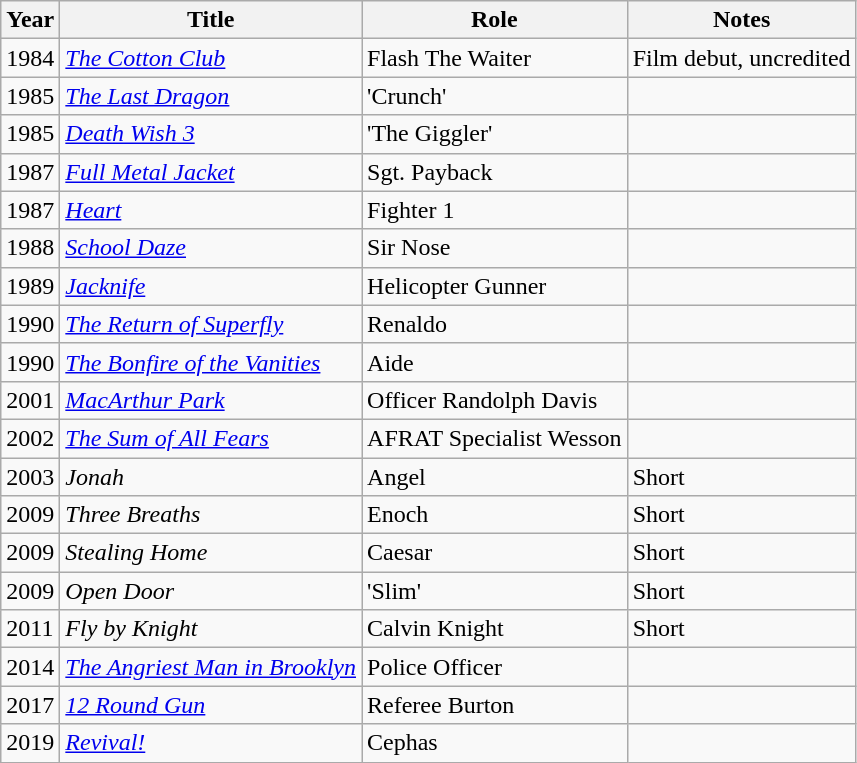<table class="wikitable">
<tr>
<th>Year</th>
<th>Title</th>
<th>Role</th>
<th>Notes</th>
</tr>
<tr>
<td>1984</td>
<td><em><a href='#'>The Cotton Club</a></em></td>
<td>Flash The Waiter</td>
<td>Film debut, uncredited</td>
</tr>
<tr>
<td>1985</td>
<td><em><a href='#'>The Last Dragon</a></em></td>
<td>'Crunch'</td>
<td></td>
</tr>
<tr>
<td>1985</td>
<td><em><a href='#'>Death Wish 3</a></em></td>
<td>'The Giggler'</td>
<td></td>
</tr>
<tr>
<td>1987</td>
<td><em><a href='#'>Full Metal Jacket</a></em></td>
<td>Sgt. Payback</td>
<td></td>
</tr>
<tr>
<td>1987</td>
<td><em><a href='#'>Heart</a></em></td>
<td>Fighter 1</td>
<td></td>
</tr>
<tr>
<td>1988</td>
<td><em><a href='#'>School Daze</a></em></td>
<td>Sir Nose</td>
<td></td>
</tr>
<tr>
<td>1989</td>
<td><em><a href='#'>Jacknife</a></em></td>
<td>Helicopter Gunner</td>
<td></td>
</tr>
<tr>
<td>1990</td>
<td><em><a href='#'>The Return of Superfly</a></em></td>
<td>Renaldo</td>
<td></td>
</tr>
<tr>
<td>1990</td>
<td><em><a href='#'>The Bonfire of the Vanities</a></em></td>
<td>Aide</td>
<td></td>
</tr>
<tr>
<td>2001</td>
<td><em><a href='#'>MacArthur Park</a></em></td>
<td>Officer Randolph Davis</td>
<td></td>
</tr>
<tr>
<td>2002</td>
<td><em><a href='#'>The Sum of All Fears</a></em></td>
<td>AFRAT Specialist Wesson</td>
<td></td>
</tr>
<tr>
<td>2003</td>
<td><em>Jonah</em></td>
<td>Angel</td>
<td>Short</td>
</tr>
<tr>
<td>2009</td>
<td><em>Three Breaths</em></td>
<td>Enoch</td>
<td>Short</td>
</tr>
<tr>
<td>2009</td>
<td><em>Stealing Home</em></td>
<td>Caesar</td>
<td>Short</td>
</tr>
<tr>
<td>2009</td>
<td><em>Open Door</em></td>
<td>'Slim'</td>
<td>Short</td>
</tr>
<tr>
<td>2011</td>
<td><em>Fly by Knight</em></td>
<td>Calvin Knight</td>
<td>Short</td>
</tr>
<tr>
<td>2014</td>
<td><em><a href='#'>The Angriest Man in Brooklyn</a></em></td>
<td>Police Officer</td>
<td></td>
</tr>
<tr>
<td>2017</td>
<td><em><a href='#'>12 Round Gun</a></em></td>
<td>Referee Burton</td>
<td></td>
</tr>
<tr>
<td>2019</td>
<td><em><a href='#'>Revival!</a></em></td>
<td>Cephas</td>
<td></td>
</tr>
</table>
